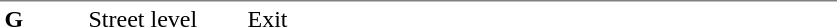<table table border=0 cellspacing=0 cellpadding=3>
<tr>
<td style="border-top:solid 1px gray;" width=50 valign=top><strong>G</strong></td>
<td style="border-top:solid 1px gray;" width=100 valign=top>Street level</td>
<td style="border-top:solid 1px gray;" width=390 valign=top>Exit</td>
</tr>
</table>
